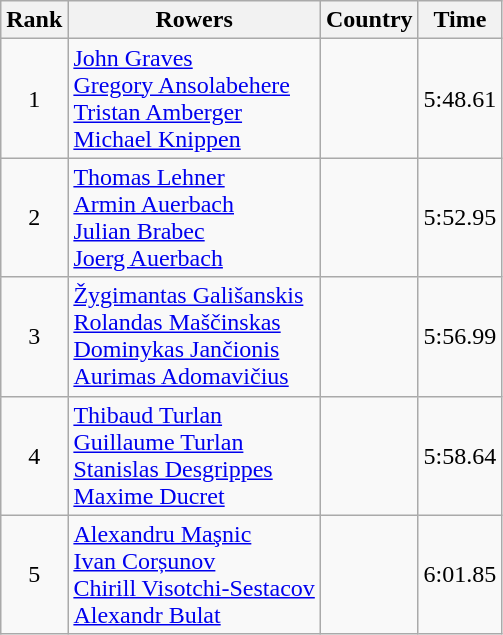<table class="wikitable" style="text-align:center">
<tr>
<th>Rank</th>
<th>Rowers</th>
<th>Country</th>
<th>Time</th>
</tr>
<tr>
<td>1</td>
<td align="left"><a href='#'>John Graves</a><br><a href='#'>Gregory Ansolabehere</a><br><a href='#'>Tristan Amberger</a><br><a href='#'>Michael Knippen</a></td>
<td align="left"></td>
<td>5:48.61</td>
</tr>
<tr>
<td>2</td>
<td align="left"><a href='#'>Thomas Lehner</a><br><a href='#'>Armin Auerbach</a><br><a href='#'>Julian Brabec</a><br><a href='#'>Joerg Auerbach</a></td>
<td align="left"></td>
<td>5:52.95</td>
</tr>
<tr>
<td>3</td>
<td align="left"><a href='#'>Žygimantas Gališanskis</a><br><a href='#'>Rolandas Maščinskas</a><br><a href='#'>Dominykas Jančionis</a><br><a href='#'>Aurimas Adomavičius</a></td>
<td align="left"></td>
<td>5:56.99</td>
</tr>
<tr>
<td>4</td>
<td align="left"><a href='#'>Thibaud Turlan</a><br><a href='#'>Guillaume Turlan</a><br><a href='#'>Stanislas Desgrippes</a><br><a href='#'>Maxime Ducret</a></td>
<td align="left"></td>
<td>5:58.64</td>
</tr>
<tr>
<td>5</td>
<td align="left"><a href='#'>Alexandru Maşnic</a><br><a href='#'>Ivan Corșunov</a><br><a href='#'>Chirill Visotchi-Sestacov</a><br><a href='#'>Alexandr Bulat</a></td>
<td align="left"></td>
<td>6:01.85</td>
</tr>
</table>
